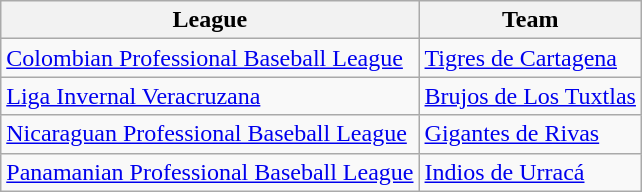<table class="wikitable">
<tr>
<th>League</th>
<th>Team</th>
</tr>
<tr>
<td> <a href='#'>Colombian Professional Baseball League</a></td>
<td><a href='#'>Tigres de Cartagena</a></td>
</tr>
<tr>
<td> <a href='#'>Liga Invernal Veracruzana</a></td>
<td><a href='#'>Brujos de Los Tuxtlas</a></td>
</tr>
<tr>
<td> <a href='#'>Nicaraguan Professional Baseball League</a></td>
<td><a href='#'>Gigantes de Rivas</a></td>
</tr>
<tr>
<td> <a href='#'>Panamanian Professional Baseball League</a></td>
<td><a href='#'>Indios de Urracá</a></td>
</tr>
</table>
